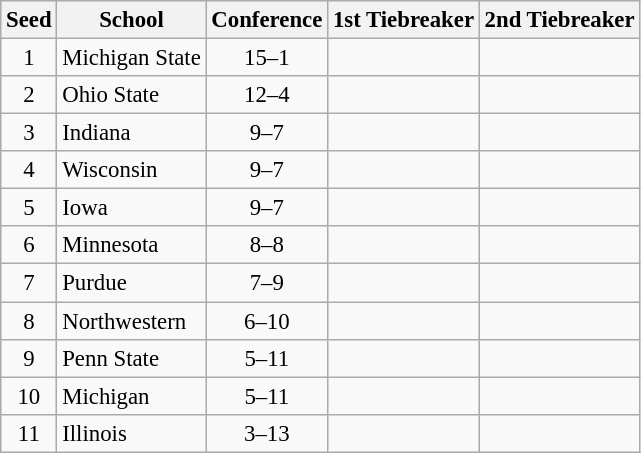<table class="wikitable" style="font-size: 95%; text-align:center;">
<tr>
<th>Seed</th>
<th>School</th>
<th>Conference</th>
<th>1st Tiebreaker</th>
<th>2nd Tiebreaker</th>
</tr>
<tr>
<td>1</td>
<td align=left>Michigan State</td>
<td>15–1</td>
<td></td>
<td></td>
</tr>
<tr>
<td>2</td>
<td align=left>Ohio State</td>
<td>12–4</td>
<td></td>
<td></td>
</tr>
<tr>
<td>3</td>
<td align=left>Indiana</td>
<td>9–7</td>
<td></td>
<td></td>
</tr>
<tr>
<td>4</td>
<td align=left>Wisconsin</td>
<td>9–7</td>
<td></td>
<td></td>
</tr>
<tr>
<td>5</td>
<td align=left>Iowa</td>
<td>9–7</td>
<td></td>
<td></td>
</tr>
<tr>
<td>6</td>
<td align=left>Minnesota</td>
<td>8–8</td>
<td></td>
<td></td>
</tr>
<tr>
<td>7</td>
<td align=left>Purdue</td>
<td>7–9</td>
<td></td>
<td></td>
</tr>
<tr>
<td>8</td>
<td align=left>Northwestern</td>
<td>6–10</td>
<td></td>
<td></td>
</tr>
<tr>
<td>9</td>
<td align=left>Penn State</td>
<td>5–11</td>
<td></td>
<td></td>
</tr>
<tr>
<td>10</td>
<td align=left>Michigan</td>
<td>5–11</td>
<td></td>
<td></td>
</tr>
<tr>
<td>11</td>
<td align=left>Illinois</td>
<td>3–13</td>
<td></td>
<td></td>
</tr>
</table>
